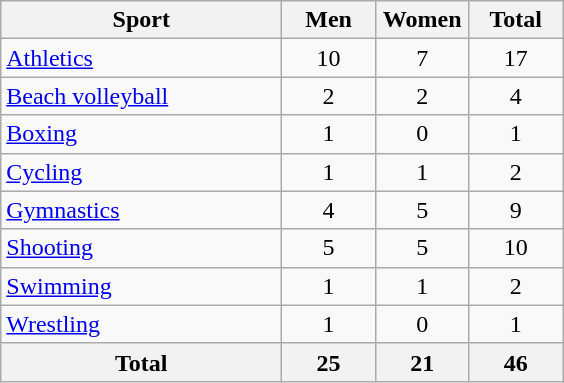<table class="wikitable sortable" style="text-align:center;">
<tr>
<th width=180>Sport</th>
<th width=55>Men</th>
<th width=55>Women</th>
<th width=55>Total</th>
</tr>
<tr>
<td align=left><a href='#'>Athletics</a></td>
<td>10</td>
<td>7</td>
<td>17</td>
</tr>
<tr>
<td align=left><a href='#'>Beach volleyball</a></td>
<td>2</td>
<td>2</td>
<td>4</td>
</tr>
<tr>
<td align=left><a href='#'>Boxing</a></td>
<td>1</td>
<td>0</td>
<td>1</td>
</tr>
<tr>
<td align=left><a href='#'>Cycling</a></td>
<td>1</td>
<td>1</td>
<td>2</td>
</tr>
<tr>
<td align=left><a href='#'>Gymnastics</a></td>
<td>4</td>
<td>5</td>
<td>9</td>
</tr>
<tr>
<td align=left><a href='#'>Shooting</a></td>
<td>5</td>
<td>5</td>
<td>10</td>
</tr>
<tr>
<td align=left><a href='#'>Swimming</a></td>
<td>1</td>
<td>1</td>
<td>2</td>
</tr>
<tr>
<td align=left><a href='#'>Wrestling</a></td>
<td>1</td>
<td>0</td>
<td>1</td>
</tr>
<tr>
<th>Total</th>
<th>25</th>
<th>21</th>
<th>46</th>
</tr>
</table>
